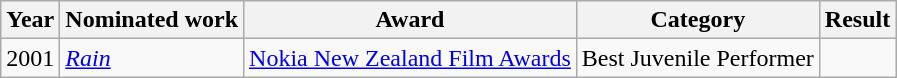<table class="wikitable sortable">
<tr>
<th>Year</th>
<th>Nominated work</th>
<th>Award</th>
<th>Category</th>
<th>Result</th>
</tr>
<tr>
<td>2001</td>
<td><em><a href='#'>Rain</a></em></td>
<td><a href='#'> Nokia New Zealand Film Awards</a></td>
<td>Best Juvenile Performer</td>
<td></td>
</tr>
</table>
